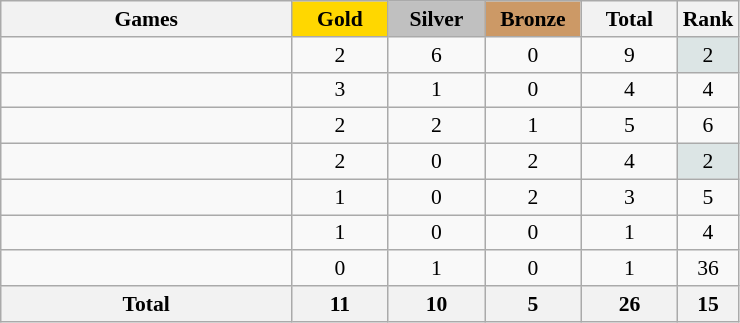<table class="wikitable" style="text-align:center; font-size:90%;">
<tr>
<th style="width:13em;">Games</th>
<th style="width:4em; background:gold;">Gold</th>
<th style="width:4em; background:silver;">Silver</th>
<th style="width:4em; background:#cc9966;">Bronze</th>
<th style="width:4em;">Total</th>
<th style="width:2em;">Rank</th>
</tr>
<tr>
<td align=left></td>
<td>2</td>
<td>6</td>
<td>0</td>
<td>9</td>
<td bgcolor=dce5e5>2</td>
</tr>
<tr>
<td align=left></td>
<td>3</td>
<td>1</td>
<td>0</td>
<td>4</td>
<td>4</td>
</tr>
<tr>
<td align=left></td>
<td>2</td>
<td>2</td>
<td>1</td>
<td>5</td>
<td>6</td>
</tr>
<tr>
<td align=left></td>
<td>2</td>
<td>0</td>
<td>2</td>
<td>4</td>
<td bgcolor=dce5e5>2</td>
</tr>
<tr>
<td align=left></td>
<td>1</td>
<td>0</td>
<td>2</td>
<td>3</td>
<td>5</td>
</tr>
<tr>
<td align=left></td>
<td>1</td>
<td>0</td>
<td>0</td>
<td>1</td>
<td>4</td>
</tr>
<tr>
<td align=left></td>
<td>0</td>
<td>1</td>
<td>0</td>
<td>1</td>
<td>36</td>
</tr>
<tr>
<th>Total</th>
<th>11</th>
<th>10</th>
<th>5</th>
<th>26</th>
<th>15</th>
</tr>
</table>
